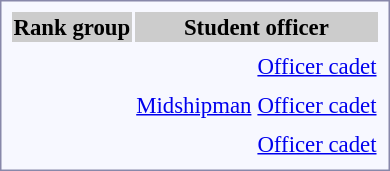<table style="border:1px solid #8888aa; background-color:#f7f8ff; padding:5px; font-size:95%; margin: 0px 12px 12px 0px; text-align:center;">
<tr bgcolor="#CCCCCC">
<th>Rank group</th>
<th colspan=2>Student officer</th>
</tr>
<tr>
<td rowspan=2><strong></strong></td>
<td rowspan=2></td>
<td></td>
</tr>
<tr>
<td><a href='#'>Officer cadet</a></td>
</tr>
<tr>
<td rowspan=2><strong></strong></td>
<td></td>
<td></td>
</tr>
<tr>
<td><a href='#'>Midshipman</a></td>
<td><a href='#'>Officer cadet</a></td>
</tr>
<tr>
<td rowspan=2><strong></strong></td>
<td rowspan=2></td>
<td></td>
</tr>
<tr>
<td><a href='#'>Officer cadet</a></td>
</tr>
</table>
